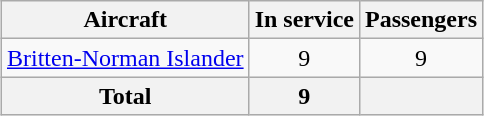<table class="wikitable" style="margin:0.5em auto; text-align:center">
<tr>
<th>Aircraft</th>
<th>In service</th>
<th>Passengers</th>
</tr>
<tr>
<td><a href='#'>Britten-Norman Islander</a></td>
<td>9</td>
<td>9</td>
</tr>
<tr>
<th>Total</th>
<th>9</th>
<th></th>
</tr>
</table>
